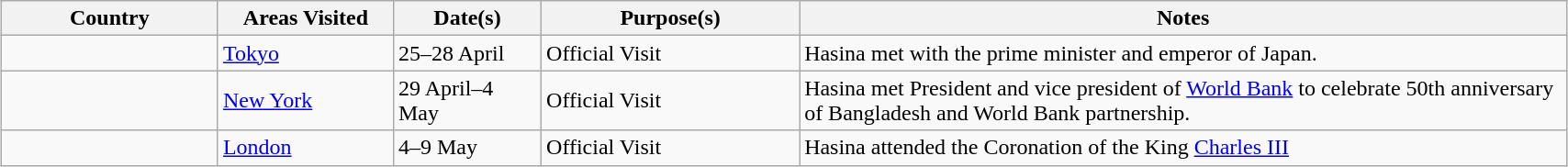<table class="wikitable outercollapse sortable" style="margin: 1em auto 1em auto">
<tr>
<th width="150">Country</th>
<th width="120">Areas Visited</th>
<th width="100">Date(s)</th>
<th width="180">Purpose(s)</th>
<th width="550">Notes</th>
</tr>
<tr>
<td></td>
<td><a href='#'>Tokyo</a></td>
<td>25–28 April</td>
<td>Official Visit</td>
<td>Hasina met with the prime minister and emperor of Japan.</td>
</tr>
<tr>
<td></td>
<td><a href='#'>New York</a></td>
<td>29 April–4 May</td>
<td>Official Visit</td>
<td>Hasina met President and vice president of <a href='#'>World Bank</a> to celebrate 50th anniversary of Bangladesh and World Bank partnership.</td>
</tr>
<tr>
<td></td>
<td><a href='#'>London</a></td>
<td>4–9 May</td>
<td>Official Visit</td>
<td>Hasina attended the Coronation of the King <a href='#'>Charles III</a></td>
</tr>
</table>
